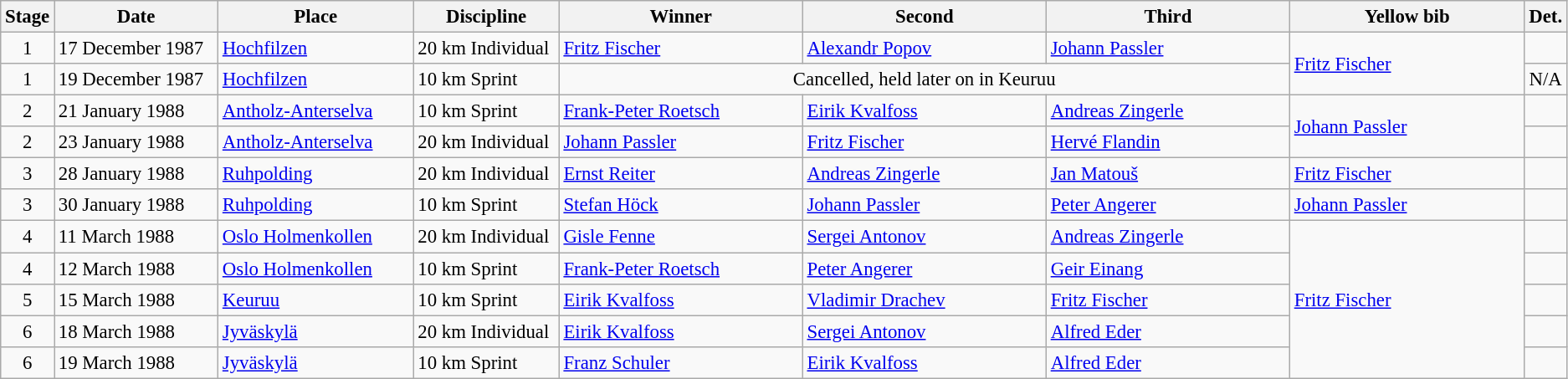<table class="wikitable" style="font-size:95%;">
<tr>
<th width="10">Stage</th>
<th width="125">Date</th>
<th width="150">Place</th>
<th width="110">Discipline</th>
<th width="190">Winner</th>
<th width="190">Second</th>
<th width="190">Third</th>
<th width="183">Yellow bib <br> </th>
<th width="8">Det.</th>
</tr>
<tr>
<td align=center>1</td>
<td>17 December 1987</td>
<td> <a href='#'>Hochfilzen</a></td>
<td>20 km Individual</td>
<td> <a href='#'>Fritz Fischer</a></td>
<td> <a href='#'>Alexandr Popov</a></td>
<td> <a href='#'>Johann Passler</a></td>
<td rowspan="2"> <a href='#'>Fritz Fischer</a></td>
<td></td>
</tr>
<tr>
<td align=center>1</td>
<td>19 December 1987</td>
<td> <a href='#'>Hochfilzen</a></td>
<td>10 km Sprint</td>
<td colspan="3" align=center>Cancelled, held later on in Keuruu</td>
<td align=center>N/A</td>
</tr>
<tr>
<td align=center>2</td>
<td>21 January 1988</td>
<td> <a href='#'>Antholz-Anterselva</a></td>
<td>10 km Sprint</td>
<td> <a href='#'>Frank-Peter Roetsch</a></td>
<td> <a href='#'>Eirik Kvalfoss</a></td>
<td> <a href='#'>Andreas Zingerle</a></td>
<td rowspan="2"> <a href='#'>Johann Passler</a></td>
<td></td>
</tr>
<tr>
<td align=center>2</td>
<td>23 January 1988</td>
<td> <a href='#'>Antholz-Anterselva</a></td>
<td>20 km Individual</td>
<td> <a href='#'>Johann Passler</a></td>
<td> <a href='#'>Fritz Fischer</a></td>
<td> <a href='#'>Hervé Flandin</a></td>
<td></td>
</tr>
<tr>
<td align=center>3</td>
<td>28 January 1988</td>
<td> <a href='#'>Ruhpolding</a></td>
<td>20 km Individual</td>
<td> <a href='#'>Ernst Reiter</a></td>
<td> <a href='#'>Andreas Zingerle</a></td>
<td> <a href='#'>Jan Matouš</a></td>
<td> <a href='#'>Fritz Fischer</a></td>
<td></td>
</tr>
<tr>
<td align=center>3</td>
<td>30 January 1988</td>
<td> <a href='#'>Ruhpolding</a></td>
<td>10 km Sprint</td>
<td> <a href='#'>Stefan Höck</a></td>
<td> <a href='#'>Johann Passler</a></td>
<td> <a href='#'>Peter Angerer</a></td>
<td> <a href='#'>Johann Passler</a></td>
<td></td>
</tr>
<tr>
<td align=center>4</td>
<td>11 March 1988</td>
<td> <a href='#'>Oslo Holmenkollen</a></td>
<td>20 km Individual</td>
<td> <a href='#'>Gisle Fenne</a></td>
<td> <a href='#'>Sergei Antonov</a></td>
<td> <a href='#'>Andreas Zingerle</a></td>
<td rowspan="5"> <a href='#'>Fritz Fischer</a></td>
<td></td>
</tr>
<tr>
<td align=center>4</td>
<td>12 March 1988</td>
<td> <a href='#'>Oslo Holmenkollen</a></td>
<td>10 km Sprint</td>
<td> <a href='#'>Frank-Peter Roetsch</a></td>
<td> <a href='#'>Peter Angerer</a></td>
<td> <a href='#'>Geir Einang</a></td>
<td></td>
</tr>
<tr>
<td align=center>5</td>
<td>15 March 1988</td>
<td> <a href='#'>Keuruu</a></td>
<td>10 km Sprint</td>
<td> <a href='#'>Eirik Kvalfoss</a></td>
<td> <a href='#'>Vladimir Drachev</a></td>
<td> <a href='#'>Fritz Fischer</a></td>
<td></td>
</tr>
<tr>
<td align=center>6</td>
<td>18 March 1988</td>
<td> <a href='#'>Jyväskylä</a></td>
<td>20 km Individual</td>
<td> <a href='#'>Eirik Kvalfoss</a></td>
<td> <a href='#'>Sergei Antonov</a></td>
<td> <a href='#'>Alfred Eder</a></td>
<td></td>
</tr>
<tr>
<td align=center>6</td>
<td>19 March 1988</td>
<td> <a href='#'>Jyväskylä</a></td>
<td>10 km Sprint</td>
<td> <a href='#'>Franz Schuler</a></td>
<td> <a href='#'>Eirik Kvalfoss</a></td>
<td> <a href='#'>Alfred Eder</a></td>
<td></td>
</tr>
</table>
